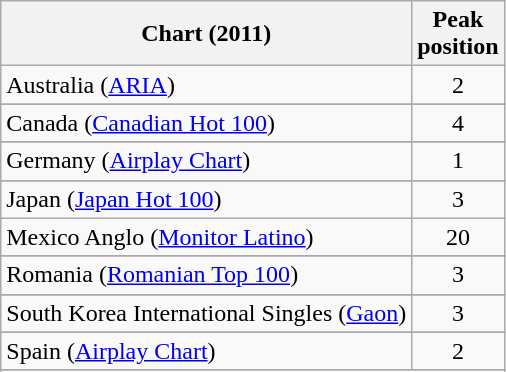<table class="wikitable sortable" border="1">
<tr>
<th scope="col">Chart (2011)</th>
<th scope="col">Peak<br>position</th>
</tr>
<tr>
<td>Australia (<a href='#'>ARIA</a>)</td>
<td align="center">2</td>
</tr>
<tr>
</tr>
<tr>
</tr>
<tr>
</tr>
<tr>
<td>Canada (<a href='#'>Canadian Hot 100</a>)</td>
<td align="center">4</td>
</tr>
<tr>
</tr>
<tr>
</tr>
<tr>
</tr>
<tr>
</tr>
<tr>
</tr>
<tr>
<td>Germany (<a href='#'>Airplay Chart</a>)</td>
<td align="center">1</td>
</tr>
<tr>
</tr>
<tr>
</tr>
<tr>
</tr>
<tr>
<td>Japan (<a href='#'>Japan Hot 100</a>)</td>
<td align="center">3</td>
</tr>
<tr>
<td>Mexico Anglo (<a href='#'>Monitor Latino</a>)</td>
<td align="center">20</td>
</tr>
<tr>
</tr>
<tr>
</tr>
<tr>
</tr>
<tr>
</tr>
<tr>
</tr>
<tr>
<td>Romania (<a href='#'>Romanian Top 100</a>)</td>
<td style="text-align:center;">3</td>
</tr>
<tr>
</tr>
<tr>
</tr>
<tr>
</tr>
<tr>
<td>South Korea International Singles (<a href='#'>Gaon</a>)</td>
<td style="text-align:center;">3</td>
</tr>
<tr>
</tr>
<tr>
<td>Spain (<a href='#'>Airplay Chart</a>)</td>
<td style="text-align:center;">2</td>
</tr>
<tr>
</tr>
<tr>
</tr>
<tr>
</tr>
<tr>
</tr>
<tr>
</tr>
<tr>
</tr>
<tr>
</tr>
<tr>
</tr>
</table>
